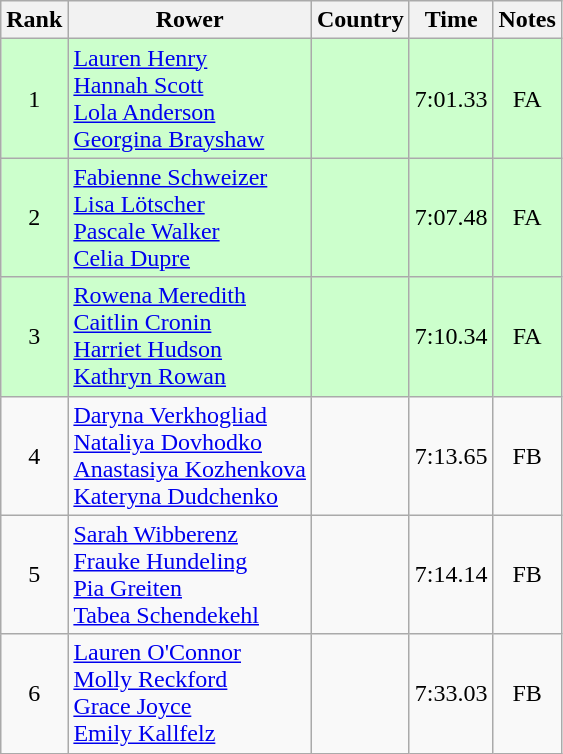<table class="wikitable" style="text-align:center">
<tr>
<th>Rank</th>
<th>Rower</th>
<th>Country</th>
<th>Time</th>
<th>Notes</th>
</tr>
<tr bgcolor=ccffcc>
<td>1</td>
<td align="left"><a href='#'>Lauren Henry</a><br><a href='#'>Hannah Scott</a><br><a href='#'>Lola Anderson</a><br><a href='#'>Georgina Brayshaw</a></td>
<td align="left"></td>
<td>7:01.33</td>
<td>FA</td>
</tr>
<tr bgcolor=ccffcc>
<td>2</td>
<td align="left"><a href='#'>Fabienne Schweizer</a><br><a href='#'>Lisa Lötscher</a><br><a href='#'>Pascale Walker</a><br><a href='#'>Celia Dupre</a></td>
<td align="left"></td>
<td>7:07.48</td>
<td>FA</td>
</tr>
<tr bgcolor=ccffcc>
<td>3</td>
<td align="left"><a href='#'>Rowena Meredith</a><br><a href='#'>Caitlin Cronin</a><br><a href='#'>Harriet Hudson</a><br><a href='#'>Kathryn Rowan</a></td>
<td align="left"></td>
<td>7:10.34</td>
<td>FA</td>
</tr>
<tr>
<td>4</td>
<td align="left"><a href='#'>Daryna Verkhogliad</a><br><a href='#'>Nataliya Dovhodko</a><br><a href='#'>Anastasiya Kozhenkova</a><br><a href='#'>Kateryna Dudchenko</a></td>
<td align="left"></td>
<td>7:13.65</td>
<td>FB</td>
</tr>
<tr>
<td>5</td>
<td align="left"><a href='#'>Sarah Wibberenz</a><br><a href='#'>Frauke Hundeling</a><br><a href='#'>Pia Greiten</a><br><a href='#'>Tabea Schendekehl</a></td>
<td align="left"></td>
<td>7:14.14</td>
<td>FB</td>
</tr>
<tr>
<td>6</td>
<td align="left"><a href='#'>Lauren O'Connor</a><br><a href='#'>Molly Reckford</a><br><a href='#'>Grace Joyce</a><br><a href='#'>Emily Kallfelz </a></td>
<td align="left"></td>
<td>7:33.03</td>
<td>FB</td>
</tr>
</table>
